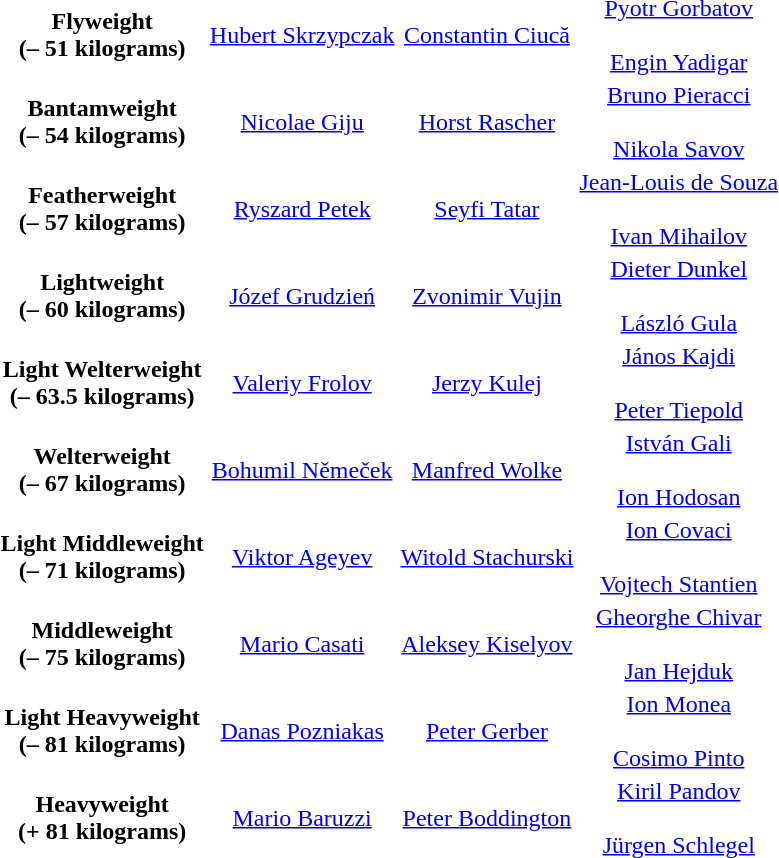<table>
<tr align="center">
<td><strong>Flyweight<br>(– 51 kilograms)</strong></td>
<td> <a href='#'>Hubert Skrzypczak</a><br></td>
<td> <a href='#'>Constantin Ciucă</a><br></td>
<td> <a href='#'>Pyotr Gorbatov</a><br><br> <a href='#'>Engin Yadigar</a><br></td>
</tr>
<tr align="center">
<td><strong>Bantamweight<br>(– 54 kilograms)</strong></td>
<td> <a href='#'>Nicolae Giju</a><br></td>
<td> <a href='#'>Horst Rascher</a><br></td>
<td> <a href='#'>Bruno Pieracci</a><br><br> <a href='#'>Nikola Savov</a><br></td>
</tr>
<tr align="center">
<td><strong>Featherweight<br>(– 57 kilograms)</strong></td>
<td> <a href='#'>Ryszard Petek</a><br></td>
<td> <a href='#'>Seyfi Tatar</a><br></td>
<td> <a href='#'>Jean-Louis de Souza</a><br><br> <a href='#'>Ivan Mihailov</a><br></td>
</tr>
<tr align="center">
<td><strong>Lightweight<br>(– 60 kilograms)</strong></td>
<td> <a href='#'>Józef Grudzień</a><br></td>
<td> <a href='#'>Zvonimir Vujin</a><br></td>
<td> <a href='#'>Dieter Dunkel</a><br><br> <a href='#'>László Gula</a><br></td>
</tr>
<tr align="center">
<td><strong>Light Welterweight<br>(– 63.5 kilograms)</strong></td>
<td> <a href='#'>Valeriy Frolov</a><br></td>
<td> <a href='#'>Jerzy Kulej</a><br></td>
<td> <a href='#'>János Kajdi</a><br><br> <a href='#'>Peter Tiepold</a><br></td>
</tr>
<tr align="center">
<td><strong>Welterweight<br>(– 67 kilograms)</strong></td>
<td> <a href='#'>Bohumil Němeček</a><br></td>
<td> <a href='#'>Manfred Wolke</a><br></td>
<td> <a href='#'>István Gali</a><br><br> <a href='#'>Ion Hodosan</a><br></td>
</tr>
<tr align="center">
<td><strong>Light Middleweight<br>(– 71 kilograms)</strong></td>
<td> <a href='#'>Viktor Ageyev</a><br></td>
<td> <a href='#'>Witold Stachurski</a><br></td>
<td> <a href='#'>Ion Covaci</a><br><br> <a href='#'>Vojtech Stantien</a><br></td>
</tr>
<tr align="center">
<td><strong>Middleweight<br>(– 75 kilograms)</strong></td>
<td> <a href='#'>Mario Casati</a><br></td>
<td> <a href='#'>Aleksey Kiselyov</a><br></td>
<td> <a href='#'>Gheorghe Chivar</a><br><br> <a href='#'>Jan Hejduk</a><br></td>
</tr>
<tr align="center">
<td><strong>Light Heavyweight<br>(– 81 kilograms)</strong></td>
<td> <a href='#'>Danas Pozniakas</a><br></td>
<td> <a href='#'>Peter Gerber</a><br></td>
<td> <a href='#'>Ion Monea</a><br><br> <a href='#'>Cosimo Pinto</a><br></td>
</tr>
<tr align="center">
<td><strong>Heavyweight<br>(+ 81 kilograms)</strong></td>
<td> <a href='#'>Mario Baruzzi</a><br></td>
<td> <a href='#'>Peter Boddington</a><br></td>
<td> <a href='#'>Kiril Pandov</a><br><br> <a href='#'>Jürgen Schlegel</a><br></td>
</tr>
</table>
